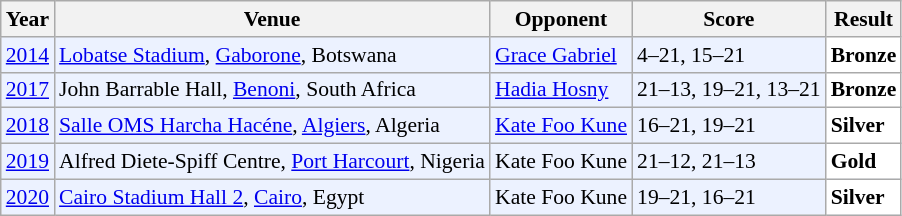<table class="sortable wikitable" style="font-size: 90%;">
<tr>
<th>Year</th>
<th>Venue</th>
<th>Opponent</th>
<th>Score</th>
<th>Result</th>
</tr>
<tr style="background:#ECF2FF">
<td align="center"><a href='#'>2014</a></td>
<td align="left"><a href='#'>Lobatse Stadium</a>, <a href='#'>Gaborone</a>, Botswana</td>
<td align="left"> <a href='#'>Grace Gabriel</a></td>
<td align="left">4–21, 15–21</td>
<td style="text-align:left; background:white"> <strong>Bronze</strong></td>
</tr>
<tr style="background:#ECF2FF">
<td align="center"><a href='#'>2017</a></td>
<td align="left">John Barrable Hall, <a href='#'>Benoni</a>, South Africa</td>
<td align="left"> <a href='#'>Hadia Hosny</a></td>
<td align="left">21–13, 19–21, 13–21</td>
<td style="text-align:left; background:white"> <strong>Bronze</strong></td>
</tr>
<tr style="background:#ECF2FF">
<td align="center"><a href='#'>2018</a></td>
<td align="left"><a href='#'>Salle OMS Harcha Hacéne</a>, <a href='#'>Algiers</a>, Algeria</td>
<td align="left"> <a href='#'>Kate Foo Kune</a></td>
<td align="left">16–21, 19–21</td>
<td style="text-align:left; background:white"> <strong>Silver</strong></td>
</tr>
<tr style="background:#ECF2FF">
<td align="center"><a href='#'>2019</a></td>
<td align="left">Alfred Diete-Spiff Centre, <a href='#'>Port Harcourt</a>, Nigeria</td>
<td align="left"> Kate Foo Kune</td>
<td align="left">21–12, 21–13</td>
<td style="text-align:left; background:white"> <strong>Gold</strong></td>
</tr>
<tr style="background:#ECF2FF">
<td align="center"><a href='#'>2020</a></td>
<td align="left"><a href='#'>Cairo Stadium Hall 2</a>, <a href='#'>Cairo</a>, Egypt</td>
<td align="left"> Kate Foo Kune</td>
<td align="left">19–21, 16–21</td>
<td style="text-align:left; background:white"> <strong>Silver</strong></td>
</tr>
</table>
